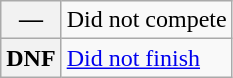<table class="wikitable">
<tr>
<th scope="row">—</th>
<td>Did not compete</td>
</tr>
<tr>
<th scope="row">DNF</th>
<td><a href='#'>Did not finish</a></td>
</tr>
</table>
